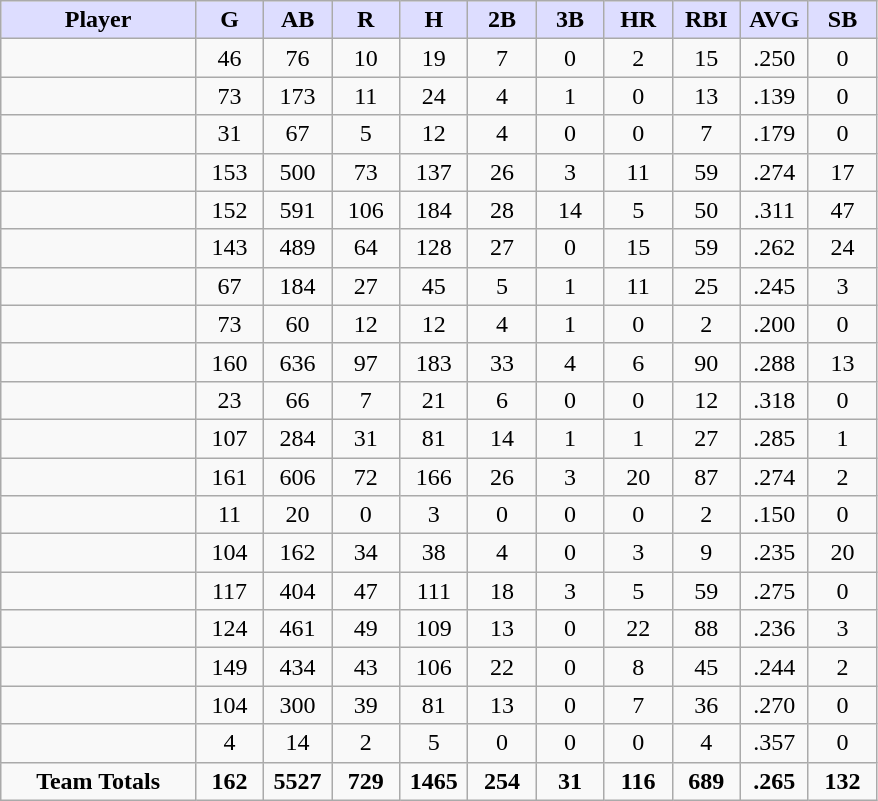<table class="wikitable" style="text-align:center;">
<tr>
<th style="background:#ddf; width:20%;"><strong>Player</strong></th>
<th style="background:#ddf; width:7%;"><strong>G</strong></th>
<th style="background:#ddf; width:7%;"><strong>AB</strong></th>
<th style="background:#ddf; width:7%;"><strong>R</strong></th>
<th style="background:#ddf; width:7%;"><strong>H</strong></th>
<th style="background:#ddf; width:7%;"><strong>2B</strong></th>
<th style="background:#ddf; width:7%;"><strong>3B</strong></th>
<th style="background:#ddf; width:7%;"><strong>HR</strong></th>
<th style="background:#ddf; width:7%;"><strong>RBI</strong></th>
<th style="background:#ddf; width:7%;"><strong>AVG</strong></th>
<th style="background:#ddf; width:7%;"><strong>SB</strong></th>
</tr>
<tr>
<td align=left></td>
<td>46</td>
<td>76</td>
<td>10</td>
<td>19</td>
<td>7</td>
<td>0</td>
<td>2</td>
<td>15</td>
<td>.250</td>
<td>0</td>
</tr>
<tr>
<td align=left></td>
<td>73</td>
<td>173</td>
<td>11</td>
<td>24</td>
<td>4</td>
<td>1</td>
<td>0</td>
<td>13</td>
<td>.139</td>
<td>0</td>
</tr>
<tr>
<td align=left></td>
<td>31</td>
<td>67</td>
<td>5</td>
<td>12</td>
<td>4</td>
<td>0</td>
<td>0</td>
<td>7</td>
<td>.179</td>
<td>0</td>
</tr>
<tr>
<td align=left></td>
<td>153</td>
<td>500</td>
<td>73</td>
<td>137</td>
<td>26</td>
<td>3</td>
<td>11</td>
<td>59</td>
<td>.274</td>
<td>17</td>
</tr>
<tr>
<td align=left></td>
<td>152</td>
<td>591</td>
<td>106</td>
<td>184</td>
<td>28</td>
<td>14</td>
<td>5</td>
<td>50</td>
<td>.311</td>
<td>47</td>
</tr>
<tr>
<td align=left></td>
<td>143</td>
<td>489</td>
<td>64</td>
<td>128</td>
<td>27</td>
<td>0</td>
<td>15</td>
<td>59</td>
<td>.262</td>
<td>24</td>
</tr>
<tr>
<td align=left></td>
<td>67</td>
<td>184</td>
<td>27</td>
<td>45</td>
<td>5</td>
<td>1</td>
<td>11</td>
<td>25</td>
<td>.245</td>
<td>3</td>
</tr>
<tr>
<td align=left></td>
<td>73</td>
<td>60</td>
<td>12</td>
<td>12</td>
<td>4</td>
<td>1</td>
<td>0</td>
<td>2</td>
<td>.200</td>
<td>0</td>
</tr>
<tr>
<td align=left></td>
<td>160</td>
<td>636</td>
<td>97</td>
<td>183</td>
<td>33</td>
<td>4</td>
<td>6</td>
<td>90</td>
<td>.288</td>
<td>13</td>
</tr>
<tr>
<td align=left></td>
<td>23</td>
<td>66</td>
<td>7</td>
<td>21</td>
<td>6</td>
<td>0</td>
<td>0</td>
<td>12</td>
<td>.318</td>
<td>0</td>
</tr>
<tr>
<td align=left></td>
<td>107</td>
<td>284</td>
<td>31</td>
<td>81</td>
<td>14</td>
<td>1</td>
<td>1</td>
<td>27</td>
<td>.285</td>
<td>1</td>
</tr>
<tr>
<td align=left></td>
<td>161</td>
<td>606</td>
<td>72</td>
<td>166</td>
<td>26</td>
<td>3</td>
<td>20</td>
<td>87</td>
<td>.274</td>
<td>2</td>
</tr>
<tr>
<td align=left></td>
<td>11</td>
<td>20</td>
<td>0</td>
<td>3</td>
<td>0</td>
<td>0</td>
<td>0</td>
<td>2</td>
<td>.150</td>
<td>0</td>
</tr>
<tr>
<td align=left></td>
<td>104</td>
<td>162</td>
<td>34</td>
<td>38</td>
<td>4</td>
<td>0</td>
<td>3</td>
<td>9</td>
<td>.235</td>
<td>20</td>
</tr>
<tr>
<td align=left></td>
<td>117</td>
<td>404</td>
<td>47</td>
<td>111</td>
<td>18</td>
<td>3</td>
<td>5</td>
<td>59</td>
<td>.275</td>
<td>0</td>
</tr>
<tr>
<td align=left></td>
<td>124</td>
<td>461</td>
<td>49</td>
<td>109</td>
<td>13</td>
<td>0</td>
<td>22</td>
<td>88</td>
<td>.236</td>
<td>3</td>
</tr>
<tr>
<td align=left></td>
<td>149</td>
<td>434</td>
<td>43</td>
<td>106</td>
<td>22</td>
<td>0</td>
<td>8</td>
<td>45</td>
<td>.244</td>
<td>2</td>
</tr>
<tr>
<td align=left></td>
<td>104</td>
<td>300</td>
<td>39</td>
<td>81</td>
<td>13</td>
<td>0</td>
<td>7</td>
<td>36</td>
<td>.270</td>
<td>0</td>
</tr>
<tr>
<td align=left></td>
<td>4</td>
<td>14</td>
<td>2</td>
<td>5</td>
<td>0</td>
<td>0</td>
<td>0</td>
<td>4</td>
<td>.357</td>
<td>0</td>
</tr>
<tr class="sortbottom">
<td><strong>Team Totals</strong></td>
<td><strong>162</strong></td>
<td><strong>5527</strong></td>
<td><strong>729</strong></td>
<td><strong>1465</strong></td>
<td><strong>254</strong></td>
<td><strong>31</strong></td>
<td><strong>116</strong></td>
<td><strong>689</strong></td>
<td><strong>.265</strong></td>
<td><strong>132</strong></td>
</tr>
</table>
